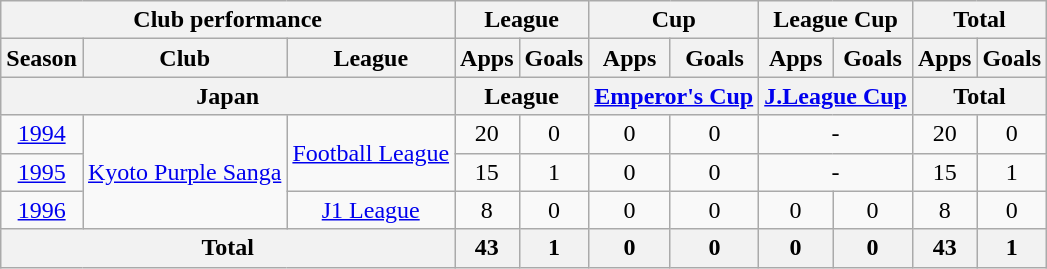<table class="wikitable" style="text-align:center;">
<tr>
<th colspan=3>Club performance</th>
<th colspan=2>League</th>
<th colspan=2>Cup</th>
<th colspan=2>League Cup</th>
<th colspan=2>Total</th>
</tr>
<tr>
<th>Season</th>
<th>Club</th>
<th>League</th>
<th>Apps</th>
<th>Goals</th>
<th>Apps</th>
<th>Goals</th>
<th>Apps</th>
<th>Goals</th>
<th>Apps</th>
<th>Goals</th>
</tr>
<tr>
<th colspan=3>Japan</th>
<th colspan=2>League</th>
<th colspan=2><a href='#'>Emperor's Cup</a></th>
<th colspan=2><a href='#'>J.League Cup</a></th>
<th colspan=2>Total</th>
</tr>
<tr>
<td><a href='#'>1994</a></td>
<td rowspan="3"><a href='#'>Kyoto Purple Sanga</a></td>
<td rowspan="2"><a href='#'>Football League</a></td>
<td>20</td>
<td>0</td>
<td>0</td>
<td>0</td>
<td colspan="2">-</td>
<td>20</td>
<td>0</td>
</tr>
<tr>
<td><a href='#'>1995</a></td>
<td>15</td>
<td>1</td>
<td>0</td>
<td>0</td>
<td colspan="2">-</td>
<td>15</td>
<td>1</td>
</tr>
<tr>
<td><a href='#'>1996</a></td>
<td><a href='#'>J1 League</a></td>
<td>8</td>
<td>0</td>
<td>0</td>
<td>0</td>
<td>0</td>
<td>0</td>
<td>8</td>
<td>0</td>
</tr>
<tr>
<th colspan=3>Total</th>
<th>43</th>
<th>1</th>
<th>0</th>
<th>0</th>
<th>0</th>
<th>0</th>
<th>43</th>
<th>1</th>
</tr>
</table>
